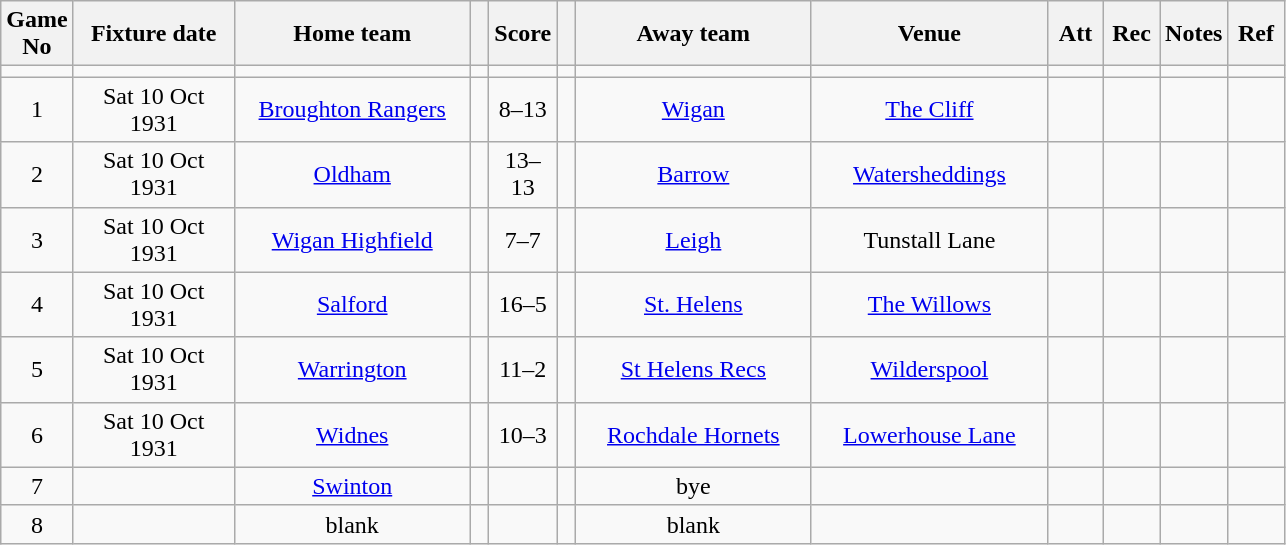<table class="wikitable" style="text-align:center;">
<tr>
<th width=20 abbr="No">Game No</th>
<th width=100 abbr="Date">Fixture date</th>
<th width=150 abbr="Home team">Home team</th>
<th width=5 abbr="space"></th>
<th width=20 abbr="Score">Score</th>
<th width=5 abbr="space"></th>
<th width=150 abbr="Away team">Away team</th>
<th width=150 abbr="Venue">Venue</th>
<th width=30 abbr="Att">Att</th>
<th width=30 abbr="Rec">Rec</th>
<th width=20 abbr="Notes">Notes</th>
<th width=30 abbr="Ref">Ref</th>
</tr>
<tr>
<td></td>
<td></td>
<td></td>
<td></td>
<td></td>
<td></td>
<td></td>
<td></td>
<td></td>
<td></td>
<td></td>
</tr>
<tr>
<td>1</td>
<td>Sat 10 Oct 1931</td>
<td><a href='#'>Broughton Rangers</a></td>
<td></td>
<td>8–13</td>
<td></td>
<td><a href='#'>Wigan</a></td>
<td><a href='#'>The Cliff</a></td>
<td></td>
<td></td>
<td></td>
<td></td>
</tr>
<tr>
<td>2</td>
<td>Sat 10 Oct 1931</td>
<td><a href='#'>Oldham</a></td>
<td></td>
<td>13–13</td>
<td></td>
<td><a href='#'>Barrow</a></td>
<td><a href='#'>Watersheddings</a></td>
<td></td>
<td></td>
<td></td>
<td></td>
</tr>
<tr>
<td>3</td>
<td>Sat 10 Oct 1931</td>
<td><a href='#'>Wigan Highfield</a></td>
<td></td>
<td>7–7</td>
<td></td>
<td><a href='#'>Leigh</a></td>
<td>Tunstall Lane</td>
<td></td>
<td></td>
<td></td>
<td></td>
</tr>
<tr>
<td>4</td>
<td>Sat 10 Oct 1931</td>
<td><a href='#'>Salford</a></td>
<td></td>
<td>16–5</td>
<td></td>
<td><a href='#'>St. Helens</a></td>
<td><a href='#'>The Willows</a></td>
<td></td>
<td></td>
<td></td>
<td></td>
</tr>
<tr>
<td>5</td>
<td>Sat 10 Oct 1931</td>
<td><a href='#'>Warrington</a></td>
<td></td>
<td>11–2</td>
<td></td>
<td><a href='#'>St Helens Recs</a></td>
<td><a href='#'>Wilderspool</a></td>
<td></td>
<td></td>
<td></td>
<td></td>
</tr>
<tr>
<td>6</td>
<td>Sat 10 Oct 1931</td>
<td><a href='#'>Widnes</a></td>
<td></td>
<td>10–3</td>
<td></td>
<td><a href='#'>Rochdale Hornets</a></td>
<td><a href='#'>Lowerhouse Lane</a></td>
<td></td>
<td></td>
<td></td>
<td></td>
</tr>
<tr>
<td>7</td>
<td></td>
<td><a href='#'>Swinton</a></td>
<td></td>
<td></td>
<td></td>
<td>bye</td>
<td></td>
<td></td>
<td></td>
<td></td>
<td></td>
</tr>
<tr>
<td>8</td>
<td></td>
<td>blank</td>
<td></td>
<td></td>
<td></td>
<td>blank</td>
<td></td>
<td></td>
<td></td>
<td></td>
<td></td>
</tr>
</table>
